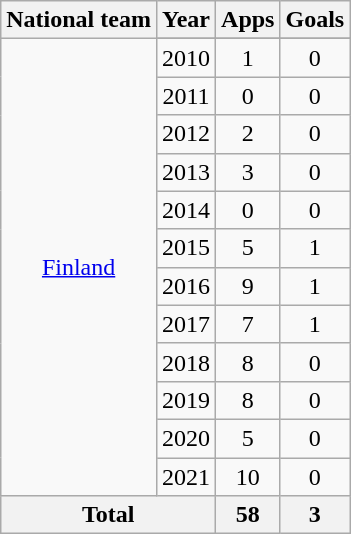<table class="wikitable" style="text-align: center;">
<tr>
<th>National team</th>
<th>Year</th>
<th>Apps</th>
<th>Goals</th>
</tr>
<tr>
<td rowspan="13"><a href='#'>Finland</a></td>
</tr>
<tr>
<td>2010</td>
<td>1</td>
<td>0</td>
</tr>
<tr>
<td>2011</td>
<td>0</td>
<td>0</td>
</tr>
<tr>
<td>2012</td>
<td>2</td>
<td>0</td>
</tr>
<tr>
<td>2013</td>
<td>3</td>
<td>0</td>
</tr>
<tr>
<td>2014</td>
<td>0</td>
<td>0</td>
</tr>
<tr>
<td>2015</td>
<td>5</td>
<td>1</td>
</tr>
<tr>
<td>2016</td>
<td>9</td>
<td>1</td>
</tr>
<tr>
<td>2017</td>
<td>7</td>
<td>1</td>
</tr>
<tr>
<td>2018</td>
<td>8</td>
<td>0</td>
</tr>
<tr>
<td>2019</td>
<td>8</td>
<td>0</td>
</tr>
<tr>
<td>2020</td>
<td>5</td>
<td>0</td>
</tr>
<tr>
<td>2021</td>
<td>10</td>
<td>0</td>
</tr>
<tr>
<th colspan="2">Total</th>
<th>58</th>
<th>3</th>
</tr>
</table>
